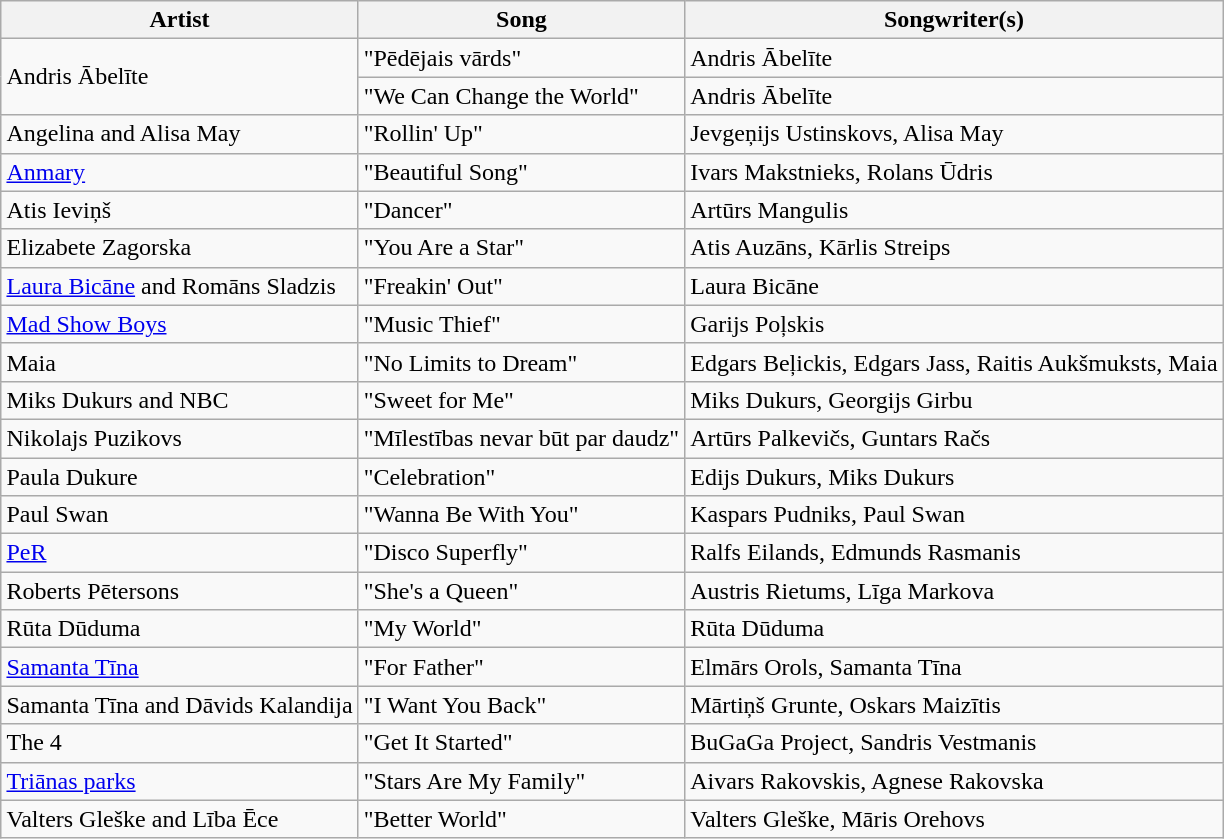<table class="sortable wikitable" style="margin: 1em auto 1em auto; text-align:left;">
<tr>
<th>Artist</th>
<th>Song</th>
<th>Songwriter(s)</th>
</tr>
<tr>
<td rowspan="2">Andris Ābelīte</td>
<td>"Pēdējais vārds"</td>
<td>Andris Ābelīte</td>
</tr>
<tr>
<td>"We Can Change the World"</td>
<td>Andris Ābelīte</td>
</tr>
<tr>
<td>Angelina and Alisa May</td>
<td>"Rollin' Up"</td>
<td>Jevgeņijs Ustinskovs, Alisa May</td>
</tr>
<tr>
<td><a href='#'>Anmary</a></td>
<td>"Beautiful Song"</td>
<td>Ivars Makstnieks, Rolans Ūdris</td>
</tr>
<tr>
<td>Atis Ieviņš</td>
<td>"Dancer"</td>
<td>Artūrs Mangulis</td>
</tr>
<tr>
<td>Elizabete Zagorska</td>
<td>"You Are a Star"</td>
<td>Atis Auzāns, Kārlis Streips</td>
</tr>
<tr>
<td><a href='#'>Laura Bicāne</a> and Romāns Sladzis</td>
<td>"Freakin' Out"</td>
<td>Laura Bicāne</td>
</tr>
<tr>
<td><a href='#'>Mad Show Boys</a></td>
<td>"Music Thief"</td>
<td>Garijs Poļskis</td>
</tr>
<tr>
<td>Maia</td>
<td>"No Limits to Dream"</td>
<td>Edgars Beļickis, Edgars Jass, Raitis Aukšmuksts, Maia</td>
</tr>
<tr>
<td>Miks Dukurs and NBC</td>
<td>"Sweet for Me"</td>
<td>Miks Dukurs, Georgijs Girbu</td>
</tr>
<tr>
<td>Nikolajs Puzikovs</td>
<td>"Mīlestības nevar būt par daudz"</td>
<td>Artūrs Palkevičs, Guntars Račs</td>
</tr>
<tr>
<td>Paula Dukure</td>
<td>"Celebration"</td>
<td>Edijs Dukurs, Miks Dukurs</td>
</tr>
<tr>
<td>Paul Swan</td>
<td>"Wanna Be With You"</td>
<td>Kaspars Pudniks, Paul Swan</td>
</tr>
<tr>
<td><a href='#'>PeR</a></td>
<td>"Disco Superfly"</td>
<td>Ralfs Eilands, Edmunds Rasmanis</td>
</tr>
<tr>
<td>Roberts Pētersons</td>
<td>"She's a Queen"</td>
<td>Austris Rietums, Līga Markova</td>
</tr>
<tr>
<td>Rūta Dūduma</td>
<td>"My World"</td>
<td>Rūta Dūduma</td>
</tr>
<tr>
<td><a href='#'>Samanta Tīna</a></td>
<td>"For Father"</td>
<td>Elmārs Orols, Samanta Tīna</td>
</tr>
<tr>
<td>Samanta Tīna and Dāvids Kalandija</td>
<td>"I Want You Back"</td>
<td>Mārtiņš Grunte, Oskars Maizītis</td>
</tr>
<tr>
<td>The 4</td>
<td>"Get It Started"</td>
<td>BuGaGa Project, Sandris Vestmanis</td>
</tr>
<tr>
<td><a href='#'>Triānas parks</a></td>
<td>"Stars Are My Family"</td>
<td>Aivars Rakovskis, Agnese Rakovska</td>
</tr>
<tr>
<td>Valters Gleške and Lība Ēce</td>
<td>"Better World"</td>
<td>Valters Gleške, Māris Orehovs</td>
</tr>
</table>
